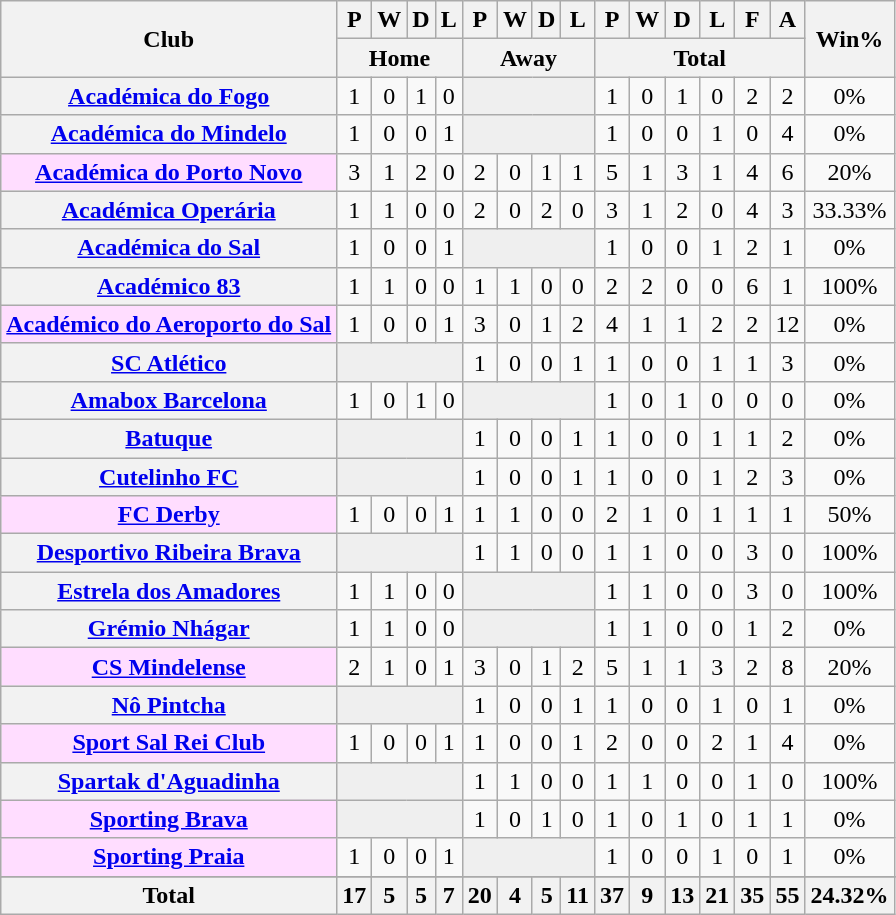<table class="wikitable plainrowheaders sortable" style="text-align:center">
<tr>
<th scope="col" rowspan="2">Club</th>
<th scope="col">P</th>
<th scope="col">W</th>
<th scope="col">D</th>
<th scope="col">L</th>
<th scope="col">P</th>
<th scope="col">W</th>
<th scope="col">D</th>
<th scope="col">L</th>
<th scope="col">P</th>
<th scope="col">W</th>
<th scope="col">D</th>
<th scope="col">L</th>
<th scope="col">F</th>
<th scope="col">A</th>
<th rowspan="2" scope="col">Win%</th>
</tr>
<tr class="unsortable">
<th colspan="4">Home</th>
<th colspan="4">Away</th>
<th colspan="6">Total</th>
</tr>
<tr>
<th scope="row"><a href='#'>Académica do Fogo</a></th>
<td>1</td>
<td>0</td>
<td>1</td>
<td>0</td>
<td colspan=4 bgcolor=EFEFEF></td>
<td>1</td>
<td>0</td>
<td>1</td>
<td>0</td>
<td>2</td>
<td>2</td>
<td>0%</td>
</tr>
<tr>
<th scope="row"><a href='#'>Académica do Mindelo</a></th>
<td>1</td>
<td>0</td>
<td>0</td>
<td>1</td>
<td colspan=4 bgcolor=EFEFEF></td>
<td>1</td>
<td>0</td>
<td>0</td>
<td>1</td>
<td>0</td>
<td>4</td>
<td>0%</td>
</tr>
<tr>
<th scope="row" style="background:#FFDDFF"><a href='#'>Académica do Porto Novo</a></th>
<td>3</td>
<td>1</td>
<td>2</td>
<td>0</td>
<td>2</td>
<td>0</td>
<td>1</td>
<td>1</td>
<td>5</td>
<td>1</td>
<td>3</td>
<td>1</td>
<td>4</td>
<td>6</td>
<td>20%</td>
</tr>
<tr>
<th scope="row"><a href='#'>Académica Operária</a></th>
<td>1</td>
<td>1</td>
<td>0</td>
<td>0</td>
<td>2</td>
<td>0</td>
<td>2</td>
<td>0</td>
<td>3</td>
<td>1</td>
<td>2</td>
<td>0</td>
<td>4</td>
<td>3</td>
<td>33.33%</td>
</tr>
<tr>
<th scope="row"><a href='#'>Académica do Sal</a></th>
<td>1</td>
<td>0</td>
<td>0</td>
<td>1</td>
<td colspan=4 bgcolor=EFEFEF></td>
<td>1</td>
<td>0</td>
<td>0</td>
<td>1</td>
<td>2</td>
<td>1</td>
<td>0%</td>
</tr>
<tr>
<th scope="row"><a href='#'>Académico 83</a></th>
<td>1</td>
<td>1</td>
<td>0</td>
<td>0</td>
<td>1</td>
<td>1</td>
<td>0</td>
<td>0</td>
<td>2</td>
<td>2</td>
<td>0</td>
<td>0</td>
<td>6</td>
<td>1</td>
<td>100%</td>
</tr>
<tr>
<th scope="row" style="background:#FFDDFF"><a href='#'>Académico do Aeroporto do Sal</a></th>
<td>1</td>
<td>0</td>
<td>0</td>
<td>1</td>
<td>3</td>
<td>0</td>
<td>1</td>
<td>2</td>
<td>4</td>
<td>1</td>
<td>1</td>
<td>2</td>
<td>2</td>
<td>12</td>
<td>0%</td>
</tr>
<tr>
<th scope="row"><a href='#'>SC Atlético</a></th>
<td colspan=4 bgcolor=EFEFEF></td>
<td>1</td>
<td>0</td>
<td>0</td>
<td>1</td>
<td>1</td>
<td>0</td>
<td>0</td>
<td>1</td>
<td>1</td>
<td>3</td>
<td>0%</td>
</tr>
<tr>
<th scope="row"><a href='#'>Amabox Barcelona</a></th>
<td>1</td>
<td>0</td>
<td>1</td>
<td>0</td>
<td colspan=4 bgcolor=EFEFEF></td>
<td>1</td>
<td>0</td>
<td>1</td>
<td>0</td>
<td>0</td>
<td>0</td>
<td>0%</td>
</tr>
<tr>
<th scope="row"><a href='#'>Batuque</a></th>
<td colspan=4 bgcolor=EFEFEF></td>
<td>1</td>
<td>0</td>
<td>0</td>
<td>1</td>
<td>1</td>
<td>0</td>
<td>0</td>
<td>1</td>
<td>1</td>
<td>2</td>
<td>0%</td>
</tr>
<tr>
<th scope="row"><a href='#'>Cutelinho FC</a></th>
<td colspan=4 bgcolor=EFEFEF></td>
<td>1</td>
<td>0</td>
<td>0</td>
<td>1</td>
<td>1</td>
<td>0</td>
<td>0</td>
<td>1</td>
<td>2</td>
<td>3</td>
<td>0%</td>
</tr>
<tr>
<th scope="row" style="background:#FFDDFF"><a href='#'>FC Derby</a></th>
<td>1</td>
<td>0</td>
<td>0</td>
<td>1</td>
<td>1</td>
<td>1</td>
<td>0</td>
<td>0</td>
<td>2</td>
<td>1</td>
<td>0</td>
<td>1</td>
<td>1</td>
<td>1</td>
<td>50%</td>
</tr>
<tr>
<th scope="row"><a href='#'>Desportivo Ribeira Brava</a></th>
<td colspan=4 bgcolor=EFEFEF></td>
<td>1</td>
<td>1</td>
<td>0</td>
<td>0</td>
<td>1</td>
<td>1</td>
<td>0</td>
<td>0</td>
<td>3</td>
<td>0</td>
<td>100%</td>
</tr>
<tr>
<th scope="row"><a href='#'>Estrela dos Amadores</a></th>
<td>1</td>
<td>1</td>
<td>0</td>
<td>0</td>
<td colspan=4 bgcolor=EFEFEF></td>
<td>1</td>
<td>1</td>
<td>0</td>
<td>0</td>
<td>3</td>
<td>0</td>
<td>100%</td>
</tr>
<tr>
<th scope="row"><a href='#'>Grémio Nhágar</a></th>
<td>1</td>
<td>1</td>
<td>0</td>
<td>0</td>
<td colspan=4 bgcolor=EFEFEF></td>
<td>1</td>
<td>1</td>
<td>0</td>
<td>0</td>
<td>1</td>
<td>2</td>
<td>0%</td>
</tr>
<tr>
<th scope="row" style="background:#FFDDFF"><a href='#'>CS Mindelense</a></th>
<td>2</td>
<td>1</td>
<td>0</td>
<td>1</td>
<td>3</td>
<td>0</td>
<td>1</td>
<td>2</td>
<td>5</td>
<td>1</td>
<td>1</td>
<td>3</td>
<td>2</td>
<td>8</td>
<td>20%</td>
</tr>
<tr>
<th scope="row"><a href='#'>Nô Pintcha</a></th>
<td colspan=4 bgcolor=EFEFEF></td>
<td>1</td>
<td>0</td>
<td>0</td>
<td>1</td>
<td>1</td>
<td>0</td>
<td>0</td>
<td>1</td>
<td>0</td>
<td>1</td>
<td>0%</td>
</tr>
<tr>
<th scope="row" style="background:#FFDDFF"><a href='#'>Sport Sal Rei Club</a></th>
<td>1</td>
<td>0</td>
<td>0</td>
<td>1</td>
<td>1</td>
<td>0</td>
<td>0</td>
<td>1</td>
<td>2</td>
<td>0</td>
<td>0</td>
<td>2</td>
<td>1</td>
<td>4</td>
<td>0%</td>
</tr>
<tr>
<th scope="row"><a href='#'>Spartak d'Aguadinha</a></th>
<td colspan=4 bgcolor=EFEFEF></td>
<td>1</td>
<td>1</td>
<td>0</td>
<td>0</td>
<td>1</td>
<td>1</td>
<td>0</td>
<td>0</td>
<td>1</td>
<td>0</td>
<td>100%</td>
</tr>
<tr>
<th scope="row" style="background:#FFDDFF"><a href='#'>Sporting Brava</a></th>
<td colspan=4 bgcolor=EFEFEF></td>
<td>1</td>
<td>0</td>
<td>1</td>
<td>0</td>
<td>1</td>
<td>0</td>
<td>1</td>
<td>0</td>
<td>1</td>
<td>1</td>
<td>0%</td>
</tr>
<tr>
<th scope="row" style="background:#FFDDFF"><a href='#'>Sporting Praia</a></th>
<td>1</td>
<td>0</td>
<td>0</td>
<td>1</td>
<td colspan=4 bgcolor=EFEFEF></td>
<td>1</td>
<td>0</td>
<td>0</td>
<td>1</td>
<td>0</td>
<td>1</td>
<td>0%</td>
</tr>
<tr>
</tr>
<tr class="sortbottom">
</tr>
<tr>
<th>Total</th>
<th>17</th>
<th>5</th>
<th>5</th>
<th>7</th>
<th>20</th>
<th>4</th>
<th>5</th>
<th>11</th>
<th>37</th>
<th>9</th>
<th>13</th>
<th>21</th>
<th>35</th>
<th>55</th>
<th>24.32%</th>
</tr>
</table>
